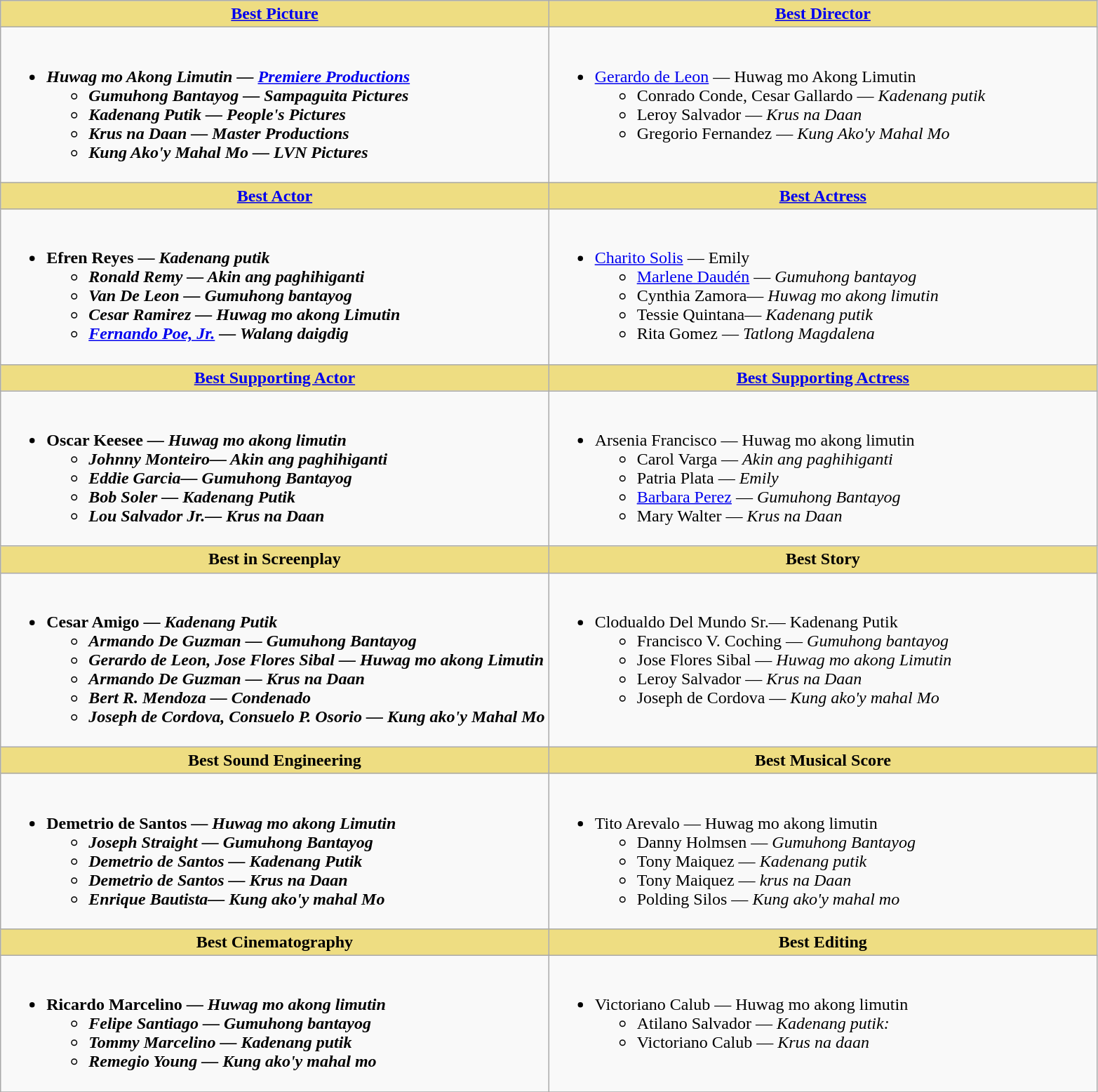<table class=wikitable>
<tr>
<th style="background:#EEDD82; width:50%"><a href='#'>Best Picture</a></th>
<th style="background:#EEDD82; width:50%"><a href='#'>Best Director</a></th>
</tr>
<tr>
<td valign="top"><br><ul><li><strong><em>Huwag mo Akong Limutin<em> — <a href='#'>Premiere Productions</a><strong><ul><li>Gumuhong Bantayog — </em>Sampaguita Pictures<em></li><li>Kadenang Putik — </em>People's Pictures<em></li><li>Krus na Daan — </em>Master Productions<em></li><li>Kung Ako'y Mahal Mo — </em>LVN Pictures<em></li></ul></li></ul></td>
<td valign="top"><br><ul><li></strong><a href='#'>Gerardo de Leon</a> — </em>Huwag mo Akong Limutin</em></strong><ul><li>Conrado Conde, Cesar Gallardo — <em>Kadenang putik</em></li><li>Leroy Salvador — <em>Krus na Daan</em></li><li>Gregorio Fernandez — <em>Kung Ako'y Mahal Mo</em></li></ul></li></ul></td>
</tr>
<tr>
<th style="background:#EEDD82; width:50%"><a href='#'>Best Actor</a></th>
<th style="background:#EEDD82; width:50%"><a href='#'>Best Actress</a></th>
</tr>
<tr>
<td valign="top"><br><ul><li><strong>Efren Reyes — <em>Kadenang putik<strong><em><ul><li>Ronald Remy — </em>Akin ang paghihiganti<em></li><li>Van De Leon — </em>Gumuhong bantayog<em></li><li>Cesar Ramirez — </em>Huwag mo akong Limutin<em></li><li><a href='#'>Fernando Poe, Jr.</a> — </em>Walang daigdig<em></li></ul></li></ul></td>
<td valign="top"><br><ul><li></strong><a href='#'>Charito Solis</a> — </em>Emily</em></strong><ul><li><a href='#'>Marlene Daudén</a> — <em>Gumuhong bantayog</em></li><li>Cynthia Zamora— <em>Huwag mo akong limutin</em></li><li>Tessie Quintana— <em>Kadenang putik</em></li><li>Rita Gomez — <em>Tatlong Magdalena</em></li></ul></li></ul></td>
</tr>
<tr>
<th style="background:#EEDD82; width:50%"><a href='#'>Best Supporting Actor</a></th>
<th style="background:#EEDD82; width:50%"><a href='#'>Best Supporting Actress</a></th>
</tr>
<tr>
<td valign="top"><br><ul><li><strong>Oscar Keesee — <em>Huwag mo akong limutin<strong><em><ul><li>Johnny Monteiro— </em>Akin ang paghihiganti<em></li><li>Eddie Garcia— </em>Gumuhong Bantayog<em></li><li>Bob Soler — </em>Kadenang Putik<em></li><li>Lou Salvador Jr.— </em>Krus na Daan<em></li></ul></li></ul></td>
<td valign="top"><br><ul><li></strong>Arsenia Francisco — </em>Huwag mo akong limutin</em></strong><ul><li>Carol Varga — <em>Akin ang paghihiganti</em></li><li>Patria Plata — <em>Emily</em></li><li><a href='#'>Barbara Perez</a> — <em>Gumuhong Bantayog</em></li><li>Mary Walter — <em>Krus na Daan</em></li></ul></li></ul></td>
</tr>
<tr>
<th style="background:#EEDD82; width:50%">Best in Screenplay</th>
<th style="background:#EEDD82; width:50%">Best Story</th>
</tr>
<tr>
<td valign="top"><br><ul><li><strong>Cesar Amigo — <em>Kadenang Putik<strong><em><ul><li>Armando De Guzman — </em>Gumuhong Bantayog<em></li><li>Gerardo de Leon, Jose Flores Sibal — </em>Huwag mo akong Limutin<em></li><li>Armando De Guzman — </em>Krus na Daan<em></li><li>Bert R. Mendoza — </em>Condenado<em></li><li>Joseph de Cordova, Consuelo P. Osorio — </em>Kung ako'y Mahal Mo <em></li></ul></li></ul></td>
<td valign="top"><br><ul><li></strong>Clodualdo Del Mundo Sr.— </em>Kadenang Putik</em></strong><ul><li>Francisco V. Coching — <em>Gumuhong bantayog</em></li><li>Jose Flores Sibal — <em>Huwag mo akong Limutin</em></li><li>Leroy Salvador — <em>Krus na Daan</em></li><li>Joseph de Cordova — <em>Kung ako'y mahal Mo</em></li></ul></li></ul></td>
</tr>
<tr>
<th style="background:#EEDD82; width:50%">Best Sound Engineering</th>
<th style="background:#EEDD82; width:50%">Best Musical Score</th>
</tr>
<tr>
<td valign="top"><br><ul><li><strong>Demetrio de Santos — <em>Huwag mo akong Limutin<strong><em><ul><li>Joseph Straight — </em>Gumuhong Bantayog<em></li><li>Demetrio de Santos — </em>Kadenang Putik<em></li><li>Demetrio de Santos — </em>Krus na Daan<em></li><li>Enrique Bautista— </em>Kung ako'y mahal Mo<em></li></ul></li></ul></td>
<td valign="top"><br><ul><li></strong>Tito Arevalo — </em>Huwag mo akong limutin</em></strong><ul><li>Danny Holmsen — <em>Gumuhong Bantayog</em></li><li>Tony Maiquez — <em>Kadenang putik</em></li><li>Tony Maiquez — <em>krus na Daan</em></li><li>Polding Silos — <em>Kung ako'y mahal mo</em></li></ul></li></ul></td>
</tr>
<tr>
<th style="background:#EEDD82; width:50%">Best Cinematography</th>
<th style="background:#EEDD82; width:50%">Best Editing</th>
</tr>
<tr>
<td valign="top"><br><ul><li><strong> Ricardo Marcelino — <em>Huwag mo akong limutin<strong><em><ul><li>Felipe Santiago — </em>Gumuhong bantayog<em></li><li>Tommy Marcelino — </em>Kadenang putik<em></li><li>Remegio Young — </em>Kung ako'y mahal mo<em></li></ul></li></ul></td>
<td valign="top"><br><ul><li></strong>Victoriano Calub — </em>Huwag mo akong limutin</em></strong><ul><li>Atilano Salvador — <em>Kadenang putik:</em></li><li>Victoriano Calub — <em>Krus na daan</em></li></ul></li></ul></td>
</tr>
<tr>
</tr>
</table>
